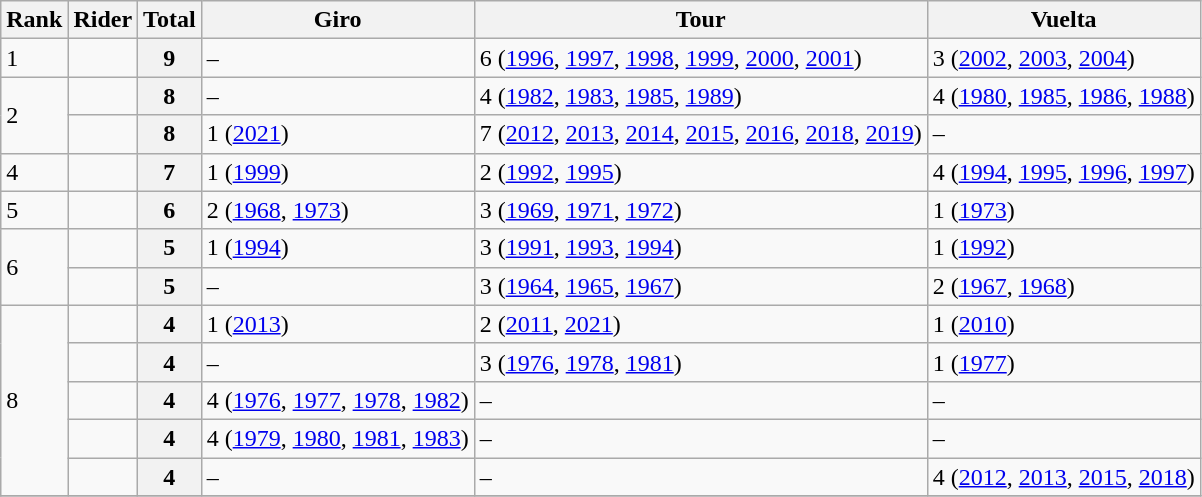<table class="wikitable sortable">
<tr>
<th>Rank</th>
<th>Rider</th>
<th>Total</th>
<th>Giro</th>
<th>Tour</th>
<th>Vuelta</th>
</tr>
<tr>
<td>1</td>
<td> </td>
<th>9</th>
<td>–</td>
<td>6 (<a href='#'>1996</a>, <a href='#'>1997</a>, <a href='#'>1998</a>, <a href='#'>1999</a>, <a href='#'>2000</a>, <a href='#'>2001</a>)</td>
<td>3 (<a href='#'>2002</a>, <a href='#'>2003</a>, <a href='#'>2004</a>)</td>
</tr>
<tr>
<td rowspan=2>2</td>
<td> </td>
<th>8</th>
<td>–</td>
<td>4 (<a href='#'>1982</a>, <a href='#'>1983</a>, <a href='#'>1985</a>, <a href='#'>1989</a>)</td>
<td>4 (<a href='#'>1980</a>, <a href='#'>1985</a>, <a href='#'>1986</a>, <a href='#'>1988</a>)</td>
</tr>
<tr>
<td> <strong></strong></td>
<th>8</th>
<td>1 (<a href='#'>2021</a>)</td>
<td>7 (<a href='#'>2012</a>, <a href='#'>2013</a>, <a href='#'>2014</a>, <a href='#'>2015</a>, <a href='#'>2016</a>, <a href='#'>2018</a>, <a href='#'>2019</a>)</td>
<td>–</td>
</tr>
<tr>
<td>4</td>
<td> </td>
<th>7</th>
<td>1 (<a href='#'>1999</a>)</td>
<td>2 (<a href='#'>1992</a>, <a href='#'>1995</a>)</td>
<td>4 (<a href='#'>1994</a>, <a href='#'>1995</a>, <a href='#'>1996</a>, <a href='#'>1997</a>)</td>
</tr>
<tr>
<td>5</td>
<td> </td>
<th>6</th>
<td>2 (<a href='#'>1968</a>, <a href='#'>1973</a>)</td>
<td>3 (<a href='#'>1969</a>, <a href='#'>1971</a>, <a href='#'>1972</a>)</td>
<td>1 (<a href='#'>1973</a>)</td>
</tr>
<tr>
<td rowspan=2>6</td>
<td></td>
<th>5</th>
<td>1 (<a href='#'>1994</a>)</td>
<td>3 (<a href='#'>1991</a>, <a href='#'>1993</a>, <a href='#'>1994</a>)</td>
<td>1 (<a href='#'>1992</a>)</td>
</tr>
<tr>
<td> </td>
<th>5</th>
<td>–</td>
<td>3 (<a href='#'>1964</a>, <a href='#'>1965</a>, <a href='#'>1967</a>)</td>
<td>2 (<a href='#'>1967</a>, <a href='#'>1968</a>)</td>
</tr>
<tr>
<td rowspan=5>8</td>
<td> <strong></strong></td>
<th>4</th>
<td>1 (<a href='#'>2013</a>)</td>
<td>2 (<a href='#'>2011</a>, <a href='#'>2021</a>)</td>
<td>1 (<a href='#'>2010</a>)</td>
</tr>
<tr>
<td> </td>
<th>4</th>
<td>–</td>
<td>3 (<a href='#'>1976</a>, <a href='#'>1978</a>, <a href='#'>1981</a>)</td>
<td>1 (<a href='#'>1977</a>)</td>
</tr>
<tr>
<td> </td>
<th>4</th>
<td>4 (<a href='#'>1976</a>, <a href='#'>1977</a>, <a href='#'>1978</a>, <a href='#'>1982</a>)</td>
<td>–</td>
<td>–</td>
</tr>
<tr>
<td> </td>
<th>4</th>
<td>4 (<a href='#'>1979</a>, <a href='#'>1980</a>, <a href='#'>1981</a>, <a href='#'>1983</a>)</td>
<td>–</td>
<td>–</td>
</tr>
<tr>
<td> </td>
<th>4</th>
<td>–</td>
<td>–</td>
<td>4 (<a href='#'>2012</a>, <a href='#'>2013</a>, <a href='#'>2015</a>, <a href='#'>2018</a>)</td>
</tr>
<tr>
</tr>
</table>
